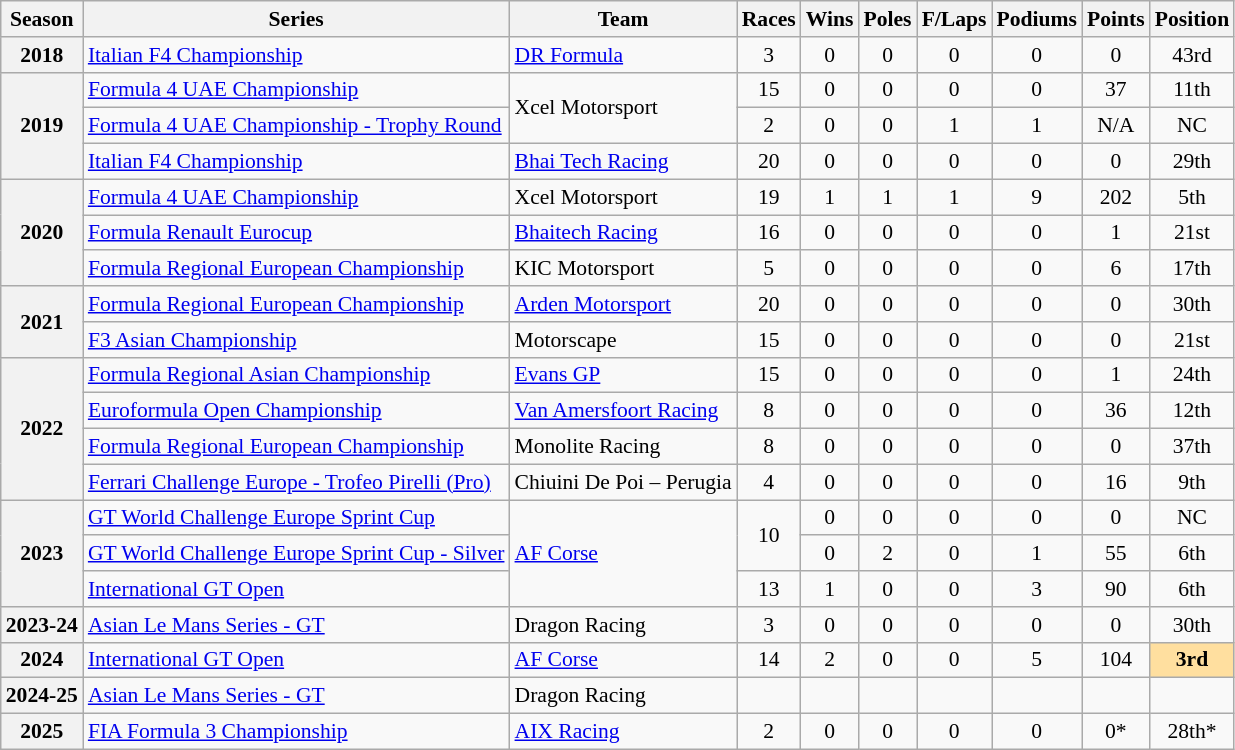<table class="wikitable" style="font-size: 90%; text-align:center">
<tr>
<th>Season</th>
<th>Series</th>
<th>Team</th>
<th>Races</th>
<th>Wins</th>
<th>Poles</th>
<th>F/Laps</th>
<th>Podiums</th>
<th>Points</th>
<th>Position</th>
</tr>
<tr>
<th>2018</th>
<td align=left><a href='#'>Italian F4 Championship</a></td>
<td align=left><a href='#'>DR Formula</a></td>
<td>3</td>
<td>0</td>
<td>0</td>
<td>0</td>
<td>0</td>
<td>0</td>
<td>43rd</td>
</tr>
<tr>
<th rowspan=3>2019</th>
<td align=left><a href='#'>Formula 4 UAE Championship</a></td>
<td rowspan="2" align="left">Xcel Motorsport</td>
<td>15</td>
<td>0</td>
<td>0</td>
<td>0</td>
<td>0</td>
<td>37</td>
<td>11th</td>
</tr>
<tr>
<td align="left"><a href='#'>Formula 4 UAE Championship - Trophy Round</a></td>
<td>2</td>
<td>0</td>
<td>0</td>
<td>1</td>
<td>1</td>
<td>N/A</td>
<td>NC</td>
</tr>
<tr>
<td align=left><a href='#'>Italian F4 Championship</a></td>
<td align=left><a href='#'>Bhai Tech Racing</a></td>
<td>20</td>
<td>0</td>
<td>0</td>
<td>0</td>
<td>0</td>
<td>0</td>
<td>29th</td>
</tr>
<tr>
<th rowspan=3>2020</th>
<td align=left><a href='#'>Formula 4 UAE Championship</a></td>
<td align=left>Xcel Motorsport</td>
<td>19</td>
<td>1</td>
<td>1</td>
<td>1</td>
<td>9</td>
<td>202</td>
<td>5th</td>
</tr>
<tr>
<td align=left><a href='#'>Formula Renault Eurocup</a></td>
<td align=left><a href='#'>Bhaitech Racing</a></td>
<td>16</td>
<td>0</td>
<td>0</td>
<td>0</td>
<td>0</td>
<td>1</td>
<td>21st</td>
</tr>
<tr>
<td align=left><a href='#'>Formula Regional European Championship</a></td>
<td align=left>KIC Motorsport</td>
<td>5</td>
<td>0</td>
<td>0</td>
<td>0</td>
<td>0</td>
<td>6</td>
<td>17th</td>
</tr>
<tr>
<th rowspan=2>2021</th>
<td align=left><a href='#'>Formula Regional European Championship</a></td>
<td align=left><a href='#'>Arden Motorsport</a></td>
<td>20</td>
<td>0</td>
<td>0</td>
<td>0</td>
<td>0</td>
<td>0</td>
<td>30th</td>
</tr>
<tr>
<td align=left><a href='#'>F3 Asian Championship</a></td>
<td align=left>Motorscape</td>
<td>15</td>
<td>0</td>
<td>0</td>
<td>0</td>
<td>0</td>
<td>0</td>
<td>21st</td>
</tr>
<tr>
<th rowspan="4">2022</th>
<td align=left><a href='#'>Formula Regional Asian Championship</a></td>
<td align=left><a href='#'>Evans GP</a></td>
<td>15</td>
<td>0</td>
<td>0</td>
<td>0</td>
<td>0</td>
<td>1</td>
<td>24th</td>
</tr>
<tr>
<td align=left><a href='#'>Euroformula Open Championship</a></td>
<td align=left><a href='#'>Van Amersfoort Racing</a></td>
<td>8</td>
<td>0</td>
<td>0</td>
<td>0</td>
<td>0</td>
<td>36</td>
<td>12th</td>
</tr>
<tr>
<td align=left><a href='#'>Formula Regional European Championship</a></td>
<td align=left>Monolite Racing</td>
<td>8</td>
<td>0</td>
<td>0</td>
<td>0</td>
<td>0</td>
<td>0</td>
<td>37th</td>
</tr>
<tr>
<td align=left><a href='#'>Ferrari Challenge Europe - Trofeo Pirelli (Pro)</a></td>
<td align=left>Chiuini De Poi – Perugia</td>
<td>4</td>
<td>0</td>
<td>0</td>
<td>0</td>
<td>0</td>
<td>16</td>
<td>9th</td>
</tr>
<tr>
<th rowspan="3">2023</th>
<td align=left><a href='#'>GT World Challenge Europe Sprint Cup</a></td>
<td rowspan="3" align=left><a href='#'>AF Corse</a></td>
<td rowspan="2">10</td>
<td>0</td>
<td>0</td>
<td>0</td>
<td>0</td>
<td>0</td>
<td>NC</td>
</tr>
<tr>
<td align="left"><a href='#'>GT World Challenge Europe Sprint Cup - Silver</a></td>
<td>0</td>
<td>2</td>
<td>0</td>
<td>1</td>
<td>55</td>
<td>6th</td>
</tr>
<tr>
<td align=left><a href='#'>International GT Open</a></td>
<td>13</td>
<td>1</td>
<td>0</td>
<td>0</td>
<td>3</td>
<td>90</td>
<td>6th</td>
</tr>
<tr>
<th>2023-24</th>
<td align=left><a href='#'>Asian Le Mans Series - GT</a></td>
<td align=left>Dragon Racing</td>
<td>3</td>
<td>0</td>
<td>0</td>
<td>0</td>
<td>0</td>
<td>0</td>
<td>30th</td>
</tr>
<tr>
<th>2024</th>
<td align=left><a href='#'>International GT Open</a></td>
<td align=left><a href='#'>AF Corse</a></td>
<td>14</td>
<td>2</td>
<td>0</td>
<td>0</td>
<td>5</td>
<td>104</td>
<td style="background:#ffdf9f;"><strong>3rd</strong></td>
</tr>
<tr>
<th>2024-25</th>
<td align=left><a href='#'>Asian Le Mans Series - GT</a></td>
<td align=left>Dragon Racing</td>
<td></td>
<td></td>
<td></td>
<td></td>
<td></td>
<td></td>
<td></td>
</tr>
<tr>
<th>2025</th>
<td align=left><a href='#'>FIA Formula 3 Championship</a></td>
<td align=left><a href='#'>AIX Racing</a></td>
<td>2</td>
<td>0</td>
<td>0</td>
<td>0</td>
<td>0</td>
<td>0*</td>
<td>28th*</td>
</tr>
</table>
